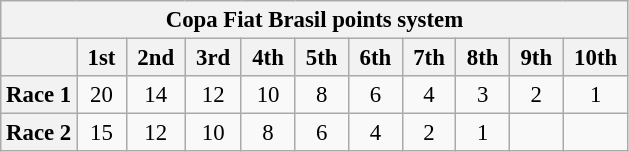<table class="wikitable" style="font-size:95%; text-align:center">
<tr>
<th colspan="11">Copa Fiat Brasil points system</th>
</tr>
<tr>
<th></th>
<th> 1st </th>
<th> 2nd </th>
<th> 3rd </th>
<th> 4th </th>
<th> 5th </th>
<th> 6th </th>
<th> 7th </th>
<th> 8th </th>
<th> 9th </th>
<th> 10th </th>
</tr>
<tr>
<th>Race 1</th>
<td>20</td>
<td>14</td>
<td>12</td>
<td>10</td>
<td>8</td>
<td>6</td>
<td>4</td>
<td>3</td>
<td>2</td>
<td>1</td>
</tr>
<tr>
<th>Race 2</th>
<td>15</td>
<td>12</td>
<td>10</td>
<td>8</td>
<td>6</td>
<td>4</td>
<td>2</td>
<td>1</td>
<td></td>
<td></td>
</tr>
</table>
